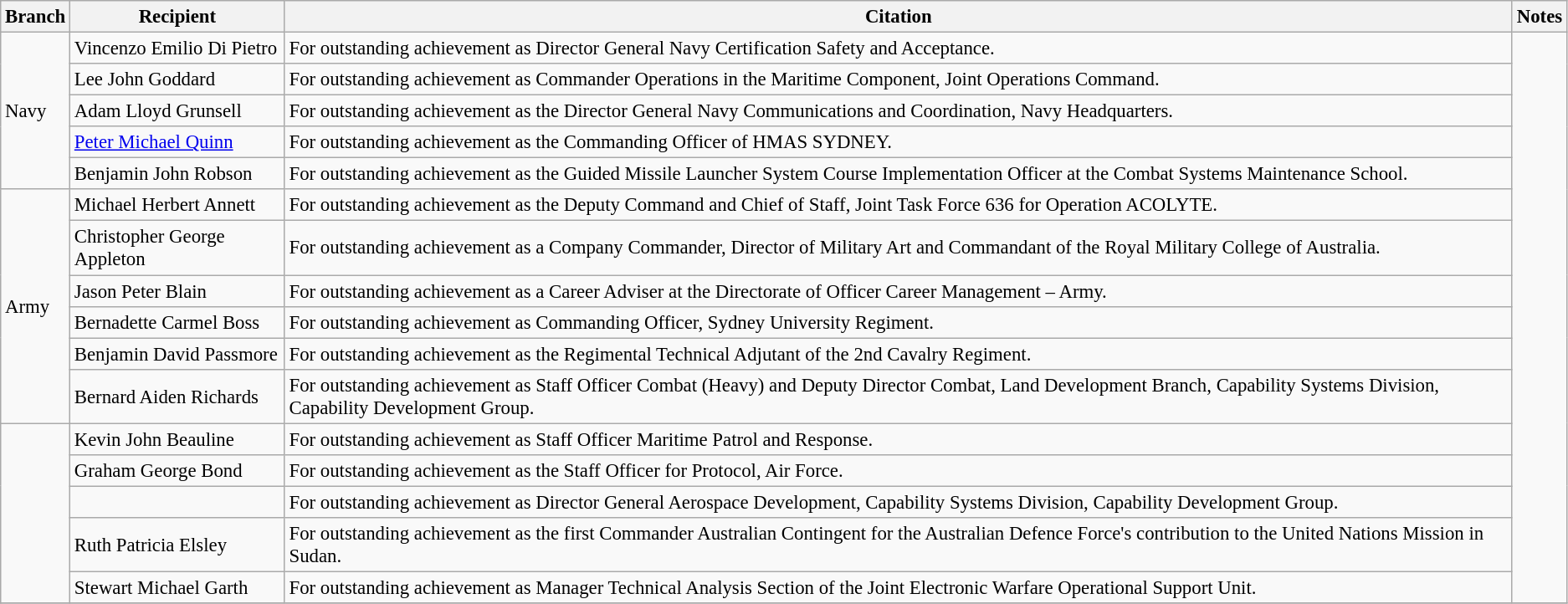<table class="wikitable" style="font-size:95%;">
<tr>
<th>Branch</th>
<th>Recipient</th>
<th>Citation</th>
<th>Notes</th>
</tr>
<tr>
<td rowspan=5>Navy</td>
<td>Vincenzo Emilio Di Pietro </td>
<td>For outstanding achievement as Director General Navy Certification Safety and Acceptance.</td>
<td rowspan=16></td>
</tr>
<tr>
<td> Lee John Goddard </td>
<td>For outstanding achievement as Commander Operations in the Maritime Component, Joint Operations Command.</td>
</tr>
<tr>
<td> Adam Lloyd Grunsell </td>
<td>For outstanding achievement as the Director General Navy Communications and Coordination, Navy Headquarters.</td>
</tr>
<tr>
<td> <a href='#'>Peter Michael Quinn</a> </td>
<td>For outstanding achievement as the Commanding Officer of HMAS SYDNEY.</td>
</tr>
<tr>
<td> Benjamin John Robson</td>
<td>For outstanding achievement as the Guided Missile Launcher System Course Implementation Officer at the Combat Systems Maintenance School.</td>
</tr>
<tr>
<td rowspan=6>Army</td>
<td> Michael Herbert Annett</td>
<td>For outstanding achievement as the Deputy Command and Chief of Staff, Joint Task Force 636 for Operation ACOLYTE.</td>
</tr>
<tr>
<td> Christopher George Appleton</td>
<td>For outstanding achievement as a Company Commander, Director of Military Art and Commandant of the Royal Military College of Australia.</td>
</tr>
<tr>
<td> Jason Peter Blain</td>
<td>For outstanding achievement as a Career Adviser at the Directorate of Officer Career Management – Army.</td>
</tr>
<tr>
<td> Bernadette Carmel Boss</td>
<td>For outstanding achievement as Commanding Officer, Sydney University Regiment.</td>
</tr>
<tr>
<td> Benjamin David Passmore</td>
<td>For outstanding achievement as the Regimental Technical Adjutant of the 2nd Cavalry Regiment.</td>
</tr>
<tr>
<td> Bernard Aiden Richards</td>
<td>For outstanding achievement as Staff Officer Combat (Heavy) and Deputy Director Combat, Land Development Branch, Capability Systems Division, Capability Development Group.</td>
</tr>
<tr>
<td rowspan=5></td>
<td> Kevin John Beauline</td>
<td>For outstanding achievement as Staff Officer Maritime Patrol and Response.</td>
</tr>
<tr>
<td> Graham George Bond</td>
<td>For outstanding achievement as the Staff Officer for Protocol, Air Force.</td>
</tr>
<tr>
<td></td>
<td>For outstanding achievement as Director General Aerospace Development, Capability Systems Division, Capability Development Group.</td>
</tr>
<tr>
<td> Ruth Patricia Elsley</td>
<td>For outstanding achievement as the first Commander Australian Contingent for the Australian Defence Force's contribution to the United Nations Mission in Sudan.</td>
</tr>
<tr>
<td> Stewart Michael Garth</td>
<td>For outstanding achievement as Manager Technical Analysis Section of the Joint Electronic Warfare Operational Support Unit.</td>
</tr>
<tr>
</tr>
</table>
